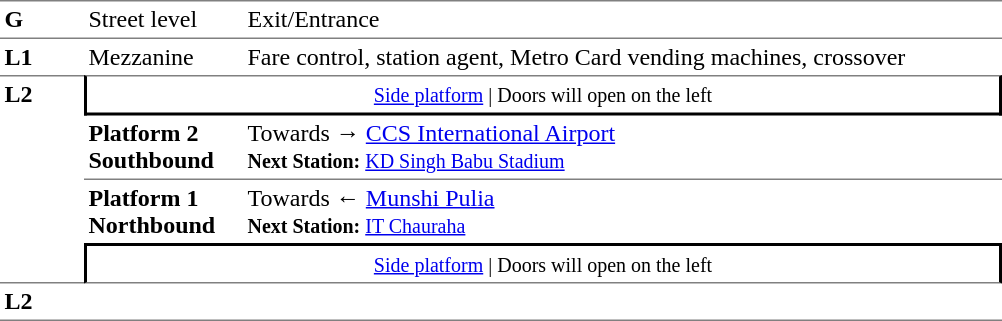<table table border=0 cellspacing=0 cellpadding=3>
<tr>
<td style="border-bottom:solid 1px gray;border-top:solid 1px gray;" width=50 valign=top><strong>G</strong></td>
<td style="border-top:solid 1px gray;border-bottom:solid 1px gray;" width=100 valign=top>Street level</td>
<td style="border-top:solid 1px gray;border-bottom:solid 1px gray;" width=500 valign=top>Exit/Entrance</td>
</tr>
<tr>
<td valign=top><strong>L1</strong></td>
<td valign=top>Mezzanine</td>
<td valign=top>Fare control, station agent, Metro Card vending machines, crossover<br></td>
</tr>
<tr>
<td style="border-top:solid 1px gray;border-bottom:solid 1px gray;" width=50 rowspan=4 valign=top><strong>L2</strong></td>
<td style="border-top:solid 1px gray;border-right:solid 2px black;border-left:solid 2px black;border-bottom:solid 2px black;text-align:center;" colspan=2><small><a href='#'>Side platform</a> | Doors will open on the left </small></td>
</tr>
<tr>
<td style="border-bottom:solid 1px gray;" width=100><span><strong>Platform 2</strong><br><strong>Southbound</strong></span></td>
<td style="border-bottom:solid 1px gray;" width=500>Towards → <a href='#'>CCS International Airport</a><br><small><strong>Next Station:</strong> <a href='#'>KD Singh Babu Stadium</a></small></td>
</tr>
<tr>
<td><span><strong>Platform 1</strong><br><strong>Northbound</strong></span></td>
<td><span></span>Towards ← <a href='#'>Munshi Pulia</a><br><small><strong>Next Station:</strong> <a href='#'>IT Chauraha</a></small></td>
</tr>
<tr>
<td style="border-top:solid 2px black;border-right:solid 2px black;border-left:solid 2px black;border-bottom:solid 1px gray;text-align:center;" colspan=2><small><a href='#'>Side platform</a> | Doors will open on the left </small></td>
</tr>
<tr>
<td style="border-bottom:solid 1px gray;" width=50 rowspan=2 valign=top><strong>L2</strong></td>
<td style="border-bottom:solid 1px gray;" width=100></td>
<td style="border-bottom:solid 1px gray;" width=500></td>
</tr>
<tr>
</tr>
</table>
